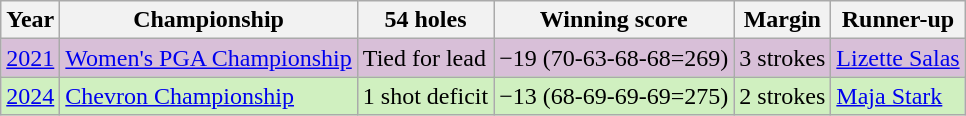<table class="wikitable">
<tr>
<th>Year</th>
<th>Championship</th>
<th>54 holes</th>
<th>Winning score</th>
<th>Margin</th>
<th>Runner-up</th>
</tr>
<tr style="background:#D8BFD8;">
<td><a href='#'>2021</a></td>
<td><a href='#'>Women's PGA Championship</a></td>
<td>Tied for lead</td>
<td>−19 (70-63-68-68=269)</td>
<td>3 strokes</td>
<td> <a href='#'>Lizette Salas</a></td>
</tr>
<tr style="background:#D0F0C0;">
<td><a href='#'>2024</a></td>
<td><a href='#'>Chevron Championship</a></td>
<td>1 shot deficit</td>
<td>−13 (68-69-69-69=275)</td>
<td>2 strokes</td>
<td> <a href='#'>Maja Stark</a></td>
</tr>
</table>
